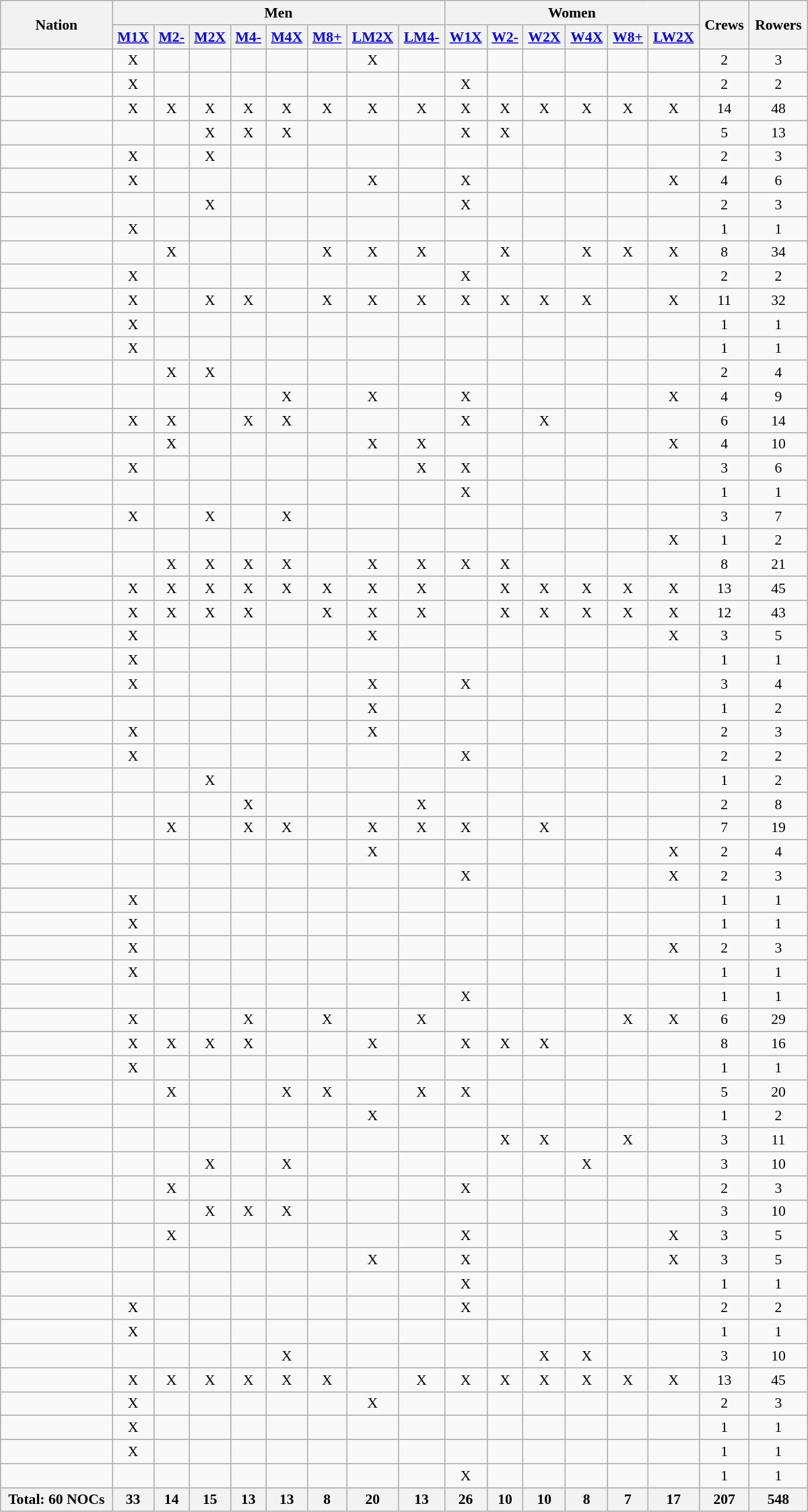<table class="wikitable" width=800 style="text-align:center; font-size:90%">
<tr>
<th rowspan="2" align="left">Nation</th>
<th colspan="8">Men</th>
<th colspan="6">Women</th>
<th rowspan="2">Crews</th>
<th rowspan=2>Rowers</th>
</tr>
<tr>
<th><a href='#'>M1X</a></th>
<th><a href='#'>M2-</a></th>
<th><a href='#'>M2X</a></th>
<th><a href='#'>M4-</a></th>
<th><a href='#'>M4X</a></th>
<th><a href='#'>M8+</a></th>
<th><a href='#'>LM2X</a></th>
<th><a href='#'>LM4-</a></th>
<th><a href='#'>W1X</a></th>
<th><a href='#'>W2-</a></th>
<th><a href='#'>W2X</a></th>
<th><a href='#'>W4X</a></th>
<th><a href='#'>W8+</a></th>
<th><a href='#'>LW2X</a></th>
</tr>
<tr>
<td align=left></td>
<td>X</td>
<td></td>
<td></td>
<td></td>
<td></td>
<td></td>
<td>X</td>
<td></td>
<td></td>
<td></td>
<td></td>
<td></td>
<td></td>
<td></td>
<td>2</td>
<td>3</td>
</tr>
<tr>
<td align=left></td>
<td>X</td>
<td></td>
<td></td>
<td></td>
<td></td>
<td></td>
<td></td>
<td></td>
<td>X</td>
<td></td>
<td></td>
<td></td>
<td></td>
<td></td>
<td>2</td>
<td>2</td>
</tr>
<tr>
<td align=left></td>
<td>X</td>
<td>X</td>
<td>X</td>
<td>X</td>
<td>X</td>
<td>X</td>
<td>X</td>
<td>X</td>
<td>X</td>
<td>X</td>
<td>X</td>
<td>X</td>
<td>X</td>
<td>X</td>
<td>14</td>
<td>48</td>
</tr>
<tr>
<td align=left></td>
<td></td>
<td></td>
<td>X</td>
<td>X</td>
<td>X</td>
<td></td>
<td></td>
<td></td>
<td>X</td>
<td>X</td>
<td></td>
<td></td>
<td></td>
<td></td>
<td>5</td>
<td>13</td>
</tr>
<tr>
<td align=left></td>
<td>X</td>
<td></td>
<td>X</td>
<td></td>
<td></td>
<td></td>
<td></td>
<td></td>
<td></td>
<td></td>
<td></td>
<td></td>
<td></td>
<td></td>
<td>2</td>
<td>3</td>
</tr>
<tr>
<td align=left></td>
<td>X</td>
<td></td>
<td></td>
<td></td>
<td></td>
<td></td>
<td>X</td>
<td></td>
<td>X</td>
<td></td>
<td></td>
<td></td>
<td></td>
<td>X</td>
<td>4</td>
<td>6</td>
</tr>
<tr>
<td align=left></td>
<td></td>
<td></td>
<td>X</td>
<td></td>
<td></td>
<td></td>
<td></td>
<td></td>
<td>X</td>
<td></td>
<td></td>
<td></td>
<td></td>
<td></td>
<td>2</td>
<td>3</td>
</tr>
<tr>
<td align=left></td>
<td>X</td>
<td></td>
<td></td>
<td></td>
<td></td>
<td></td>
<td></td>
<td></td>
<td></td>
<td></td>
<td></td>
<td></td>
<td></td>
<td></td>
<td>1</td>
<td>1</td>
</tr>
<tr>
<td align=left></td>
<td></td>
<td>X</td>
<td></td>
<td></td>
<td></td>
<td>X</td>
<td>X</td>
<td>X</td>
<td></td>
<td>X</td>
<td></td>
<td>X</td>
<td>X</td>
<td>X</td>
<td>8</td>
<td>34</td>
</tr>
<tr>
<td align=left></td>
<td>X</td>
<td></td>
<td></td>
<td></td>
<td></td>
<td></td>
<td></td>
<td></td>
<td>X</td>
<td></td>
<td></td>
<td></td>
<td></td>
<td></td>
<td>2</td>
<td>2</td>
</tr>
<tr>
<td align=left></td>
<td>X</td>
<td></td>
<td>X</td>
<td>X</td>
<td></td>
<td>X</td>
<td>X</td>
<td>X</td>
<td>X</td>
<td>X</td>
<td>X</td>
<td>X</td>
<td></td>
<td>X</td>
<td>11</td>
<td>32</td>
</tr>
<tr>
<td align=left></td>
<td>X</td>
<td></td>
<td></td>
<td></td>
<td></td>
<td></td>
<td></td>
<td></td>
<td></td>
<td></td>
<td></td>
<td></td>
<td></td>
<td></td>
<td>1</td>
<td>1</td>
</tr>
<tr>
<td align=left></td>
<td>X</td>
<td></td>
<td></td>
<td></td>
<td></td>
<td></td>
<td></td>
<td></td>
<td></td>
<td></td>
<td></td>
<td></td>
<td></td>
<td></td>
<td>1</td>
<td>1</td>
</tr>
<tr>
<td align=left></td>
<td></td>
<td>X</td>
<td>X</td>
<td></td>
<td></td>
<td></td>
<td></td>
<td></td>
<td></td>
<td></td>
<td></td>
<td></td>
<td></td>
<td></td>
<td>2</td>
<td>4</td>
</tr>
<tr>
<td align=left></td>
<td></td>
<td></td>
<td></td>
<td></td>
<td>X</td>
<td></td>
<td>X</td>
<td></td>
<td>X</td>
<td></td>
<td></td>
<td></td>
<td></td>
<td>X</td>
<td>4</td>
<td>9</td>
</tr>
<tr>
<td align=left></td>
<td>X</td>
<td>X</td>
<td></td>
<td>X</td>
<td>X</td>
<td></td>
<td></td>
<td></td>
<td>X</td>
<td></td>
<td>X</td>
<td></td>
<td></td>
<td></td>
<td>6</td>
<td>14</td>
</tr>
<tr>
<td align=left></td>
<td></td>
<td>X</td>
<td></td>
<td></td>
<td></td>
<td></td>
<td>X</td>
<td>X</td>
<td></td>
<td></td>
<td></td>
<td></td>
<td></td>
<td>X</td>
<td>4</td>
<td>10</td>
</tr>
<tr>
<td align=left></td>
<td>X</td>
<td></td>
<td></td>
<td></td>
<td></td>
<td></td>
<td></td>
<td>X</td>
<td>X</td>
<td></td>
<td></td>
<td></td>
<td></td>
<td></td>
<td>3</td>
<td>6</td>
</tr>
<tr>
<td align=left></td>
<td></td>
<td></td>
<td></td>
<td></td>
<td></td>
<td></td>
<td></td>
<td></td>
<td>X</td>
<td></td>
<td></td>
<td></td>
<td></td>
<td></td>
<td>1</td>
<td>1</td>
</tr>
<tr>
<td align=left></td>
<td>X</td>
<td></td>
<td>X</td>
<td></td>
<td>X</td>
<td></td>
<td></td>
<td></td>
<td></td>
<td></td>
<td></td>
<td></td>
<td></td>
<td></td>
<td>3</td>
<td>7</td>
</tr>
<tr>
<td align=left></td>
<td></td>
<td></td>
<td></td>
<td></td>
<td></td>
<td></td>
<td></td>
<td></td>
<td></td>
<td></td>
<td></td>
<td></td>
<td></td>
<td>X</td>
<td>1</td>
<td>2</td>
</tr>
<tr>
<td align=left></td>
<td></td>
<td>X</td>
<td>X</td>
<td>X</td>
<td>X</td>
<td></td>
<td>X</td>
<td>X</td>
<td>X</td>
<td>X</td>
<td></td>
<td></td>
<td></td>
<td></td>
<td>8</td>
<td>21</td>
</tr>
<tr>
<td align=left></td>
<td>X</td>
<td>X</td>
<td>X</td>
<td>X</td>
<td>X</td>
<td>X</td>
<td>X</td>
<td>X</td>
<td></td>
<td>X</td>
<td>X</td>
<td>X</td>
<td>X</td>
<td>X</td>
<td>13</td>
<td>45</td>
</tr>
<tr>
<td align=left></td>
<td>X</td>
<td>X</td>
<td>X</td>
<td>X</td>
<td></td>
<td>X</td>
<td>X</td>
<td>X</td>
<td></td>
<td>X</td>
<td>X</td>
<td>X</td>
<td>X</td>
<td>X</td>
<td>12</td>
<td>43</td>
</tr>
<tr>
<td align=left></td>
<td>X</td>
<td></td>
<td></td>
<td></td>
<td></td>
<td></td>
<td>X</td>
<td></td>
<td></td>
<td></td>
<td></td>
<td></td>
<td></td>
<td>X</td>
<td>3</td>
<td>5</td>
</tr>
<tr>
<td align=left></td>
<td>X</td>
<td></td>
<td></td>
<td></td>
<td></td>
<td></td>
<td></td>
<td></td>
<td></td>
<td></td>
<td></td>
<td></td>
<td></td>
<td></td>
<td>1</td>
<td>1</td>
</tr>
<tr>
<td align=left></td>
<td>X</td>
<td></td>
<td></td>
<td></td>
<td></td>
<td></td>
<td>X</td>
<td></td>
<td>X</td>
<td></td>
<td></td>
<td></td>
<td></td>
<td></td>
<td>3</td>
<td>4</td>
</tr>
<tr>
<td align=left></td>
<td></td>
<td></td>
<td></td>
<td></td>
<td></td>
<td></td>
<td>X</td>
<td></td>
<td></td>
<td></td>
<td></td>
<td></td>
<td></td>
<td></td>
<td>1</td>
<td>2</td>
</tr>
<tr>
<td align=left></td>
<td>X</td>
<td></td>
<td></td>
<td></td>
<td></td>
<td></td>
<td>X</td>
<td></td>
<td></td>
<td></td>
<td></td>
<td></td>
<td></td>
<td></td>
<td>2</td>
<td>3</td>
</tr>
<tr>
<td align=left></td>
<td>X</td>
<td></td>
<td></td>
<td></td>
<td></td>
<td></td>
<td></td>
<td></td>
<td>X</td>
<td></td>
<td></td>
<td></td>
<td></td>
<td></td>
<td>2</td>
<td>2</td>
</tr>
<tr>
<td align=left></td>
<td></td>
<td></td>
<td>X</td>
<td></td>
<td></td>
<td></td>
<td></td>
<td></td>
<td></td>
<td></td>
<td></td>
<td></td>
<td></td>
<td></td>
<td>1</td>
<td>2</td>
</tr>
<tr>
<td align=left></td>
<td></td>
<td></td>
<td></td>
<td>X</td>
<td></td>
<td></td>
<td></td>
<td>X</td>
<td></td>
<td></td>
<td></td>
<td></td>
<td></td>
<td></td>
<td>2</td>
<td>8</td>
</tr>
<tr>
<td align=left></td>
<td></td>
<td>X</td>
<td></td>
<td>X</td>
<td>X</td>
<td></td>
<td>X</td>
<td>X</td>
<td>X</td>
<td></td>
<td>X</td>
<td></td>
<td></td>
<td></td>
<td>7</td>
<td>19</td>
</tr>
<tr>
<td align=left></td>
<td></td>
<td></td>
<td></td>
<td></td>
<td></td>
<td></td>
<td>X</td>
<td></td>
<td></td>
<td></td>
<td></td>
<td></td>
<td></td>
<td>X</td>
<td>2</td>
<td>4</td>
</tr>
<tr>
<td align=left></td>
<td></td>
<td></td>
<td></td>
<td></td>
<td></td>
<td></td>
<td></td>
<td></td>
<td>X</td>
<td></td>
<td></td>
<td></td>
<td></td>
<td>X</td>
<td>2</td>
<td>3</td>
</tr>
<tr>
<td align=left></td>
<td>X</td>
<td></td>
<td></td>
<td></td>
<td></td>
<td></td>
<td></td>
<td></td>
<td></td>
<td></td>
<td></td>
<td></td>
<td></td>
<td></td>
<td>1</td>
<td>1</td>
</tr>
<tr>
<td align=left></td>
<td>X</td>
<td></td>
<td></td>
<td></td>
<td></td>
<td></td>
<td></td>
<td></td>
<td></td>
<td></td>
<td></td>
<td></td>
<td></td>
<td></td>
<td>1</td>
<td>1</td>
</tr>
<tr>
<td align=left></td>
<td>X</td>
<td></td>
<td></td>
<td></td>
<td></td>
<td></td>
<td></td>
<td></td>
<td></td>
<td></td>
<td></td>
<td></td>
<td></td>
<td>X</td>
<td>2</td>
<td>3</td>
</tr>
<tr>
<td align=left></td>
<td>X</td>
<td></td>
<td></td>
<td></td>
<td></td>
<td></td>
<td></td>
<td></td>
<td></td>
<td></td>
<td></td>
<td></td>
<td></td>
<td></td>
<td>1</td>
<td>1</td>
</tr>
<tr>
<td align=left></td>
<td></td>
<td></td>
<td></td>
<td></td>
<td></td>
<td></td>
<td></td>
<td></td>
<td>X</td>
<td></td>
<td></td>
<td></td>
<td></td>
<td></td>
<td>1</td>
<td>1</td>
</tr>
<tr>
<td align=left></td>
<td>X</td>
<td></td>
<td></td>
<td>X</td>
<td></td>
<td>X</td>
<td></td>
<td>X</td>
<td></td>
<td></td>
<td></td>
<td></td>
<td>X</td>
<td>X</td>
<td>6</td>
<td>29</td>
</tr>
<tr>
<td align=left></td>
<td>X</td>
<td>X</td>
<td>X</td>
<td>X</td>
<td></td>
<td></td>
<td>X</td>
<td></td>
<td>X</td>
<td>X</td>
<td>X</td>
<td></td>
<td></td>
<td></td>
<td>8</td>
<td>16</td>
</tr>
<tr>
<td align=left></td>
<td>X</td>
<td></td>
<td></td>
<td></td>
<td></td>
<td></td>
<td></td>
<td></td>
<td></td>
<td></td>
<td></td>
<td></td>
<td></td>
<td></td>
<td>1</td>
<td>1</td>
</tr>
<tr>
<td align=left></td>
<td></td>
<td>X</td>
<td></td>
<td></td>
<td>X</td>
<td>X</td>
<td></td>
<td>X</td>
<td>X</td>
<td></td>
<td></td>
<td></td>
<td></td>
<td></td>
<td>5</td>
<td>20</td>
</tr>
<tr>
<td align=left></td>
<td></td>
<td></td>
<td></td>
<td></td>
<td></td>
<td></td>
<td>X</td>
<td></td>
<td></td>
<td></td>
<td></td>
<td></td>
<td></td>
<td></td>
<td>1</td>
<td>2</td>
</tr>
<tr>
<td align=left></td>
<td></td>
<td></td>
<td></td>
<td></td>
<td></td>
<td></td>
<td></td>
<td></td>
<td></td>
<td>X</td>
<td>X</td>
<td></td>
<td>X</td>
<td></td>
<td>3</td>
<td>11</td>
</tr>
<tr>
<td align=left></td>
<td></td>
<td></td>
<td>X</td>
<td></td>
<td>X</td>
<td></td>
<td></td>
<td></td>
<td></td>
<td></td>
<td></td>
<td>X</td>
<td></td>
<td></td>
<td>3</td>
<td>10</td>
</tr>
<tr>
<td align=left></td>
<td></td>
<td>X</td>
<td></td>
<td></td>
<td></td>
<td></td>
<td></td>
<td></td>
<td>X</td>
<td></td>
<td></td>
<td></td>
<td></td>
<td></td>
<td>2</td>
<td>3</td>
</tr>
<tr>
<td align=left></td>
<td></td>
<td></td>
<td>X</td>
<td>X</td>
<td>X</td>
<td></td>
<td></td>
<td></td>
<td></td>
<td></td>
<td></td>
<td></td>
<td></td>
<td></td>
<td>3</td>
<td>10</td>
</tr>
<tr>
<td align=left></td>
<td></td>
<td>X</td>
<td></td>
<td></td>
<td></td>
<td></td>
<td></td>
<td></td>
<td>X</td>
<td></td>
<td></td>
<td></td>
<td></td>
<td>X</td>
<td>3</td>
<td>5</td>
</tr>
<tr>
<td align=left></td>
<td></td>
<td></td>
<td></td>
<td></td>
<td></td>
<td></td>
<td>X</td>
<td></td>
<td>X</td>
<td></td>
<td></td>
<td></td>
<td></td>
<td>X</td>
<td>3</td>
<td>5</td>
</tr>
<tr>
<td align=left></td>
<td></td>
<td></td>
<td></td>
<td></td>
<td></td>
<td></td>
<td></td>
<td></td>
<td>X</td>
<td></td>
<td></td>
<td></td>
<td></td>
<td></td>
<td>1</td>
<td>1</td>
</tr>
<tr>
<td align=left></td>
<td>X</td>
<td></td>
<td></td>
<td></td>
<td></td>
<td></td>
<td></td>
<td></td>
<td>X</td>
<td></td>
<td></td>
<td></td>
<td></td>
<td></td>
<td>2</td>
<td>2</td>
</tr>
<tr>
<td align=left></td>
<td>X</td>
<td></td>
<td></td>
<td></td>
<td></td>
<td></td>
<td></td>
<td></td>
<td></td>
<td></td>
<td></td>
<td></td>
<td></td>
<td></td>
<td>1</td>
<td>1</td>
</tr>
<tr>
<td align=left></td>
<td></td>
<td></td>
<td></td>
<td></td>
<td>X</td>
<td></td>
<td></td>
<td></td>
<td></td>
<td></td>
<td>X</td>
<td>X</td>
<td></td>
<td></td>
<td>3</td>
<td>10</td>
</tr>
<tr>
<td align=left></td>
<td>X</td>
<td>X</td>
<td>X</td>
<td>X</td>
<td>X</td>
<td>X</td>
<td></td>
<td>X</td>
<td>X</td>
<td>X</td>
<td>X</td>
<td>X</td>
<td>X</td>
<td>X</td>
<td>13</td>
<td>45</td>
</tr>
<tr>
<td align=left></td>
<td>X</td>
<td></td>
<td></td>
<td></td>
<td></td>
<td></td>
<td>X</td>
<td></td>
<td></td>
<td></td>
<td></td>
<td></td>
<td></td>
<td></td>
<td>2</td>
<td>3</td>
</tr>
<tr>
<td align=left></td>
<td>X</td>
<td></td>
<td></td>
<td></td>
<td></td>
<td></td>
<td></td>
<td></td>
<td></td>
<td></td>
<td></td>
<td></td>
<td></td>
<td></td>
<td>1</td>
<td>1</td>
</tr>
<tr>
<td align=left></td>
<td>X</td>
<td></td>
<td></td>
<td></td>
<td></td>
<td></td>
<td></td>
<td></td>
<td></td>
<td></td>
<td></td>
<td></td>
<td></td>
<td></td>
<td>1</td>
<td>1</td>
</tr>
<tr>
<td align=left></td>
<td></td>
<td></td>
<td></td>
<td></td>
<td></td>
<td></td>
<td></td>
<td></td>
<td>X</td>
<td></td>
<td></td>
<td></td>
<td></td>
<td></td>
<td>1</td>
<td>1</td>
</tr>
<tr>
<th>Total: 60 NOCs</th>
<th>33</th>
<th>14</th>
<th>15</th>
<th>13</th>
<th>13</th>
<th>8</th>
<th>20</th>
<th>13</th>
<th>26</th>
<th>10</th>
<th>10</th>
<th>8</th>
<th>7</th>
<th>17</th>
<th>207</th>
<th>548</th>
</tr>
</table>
